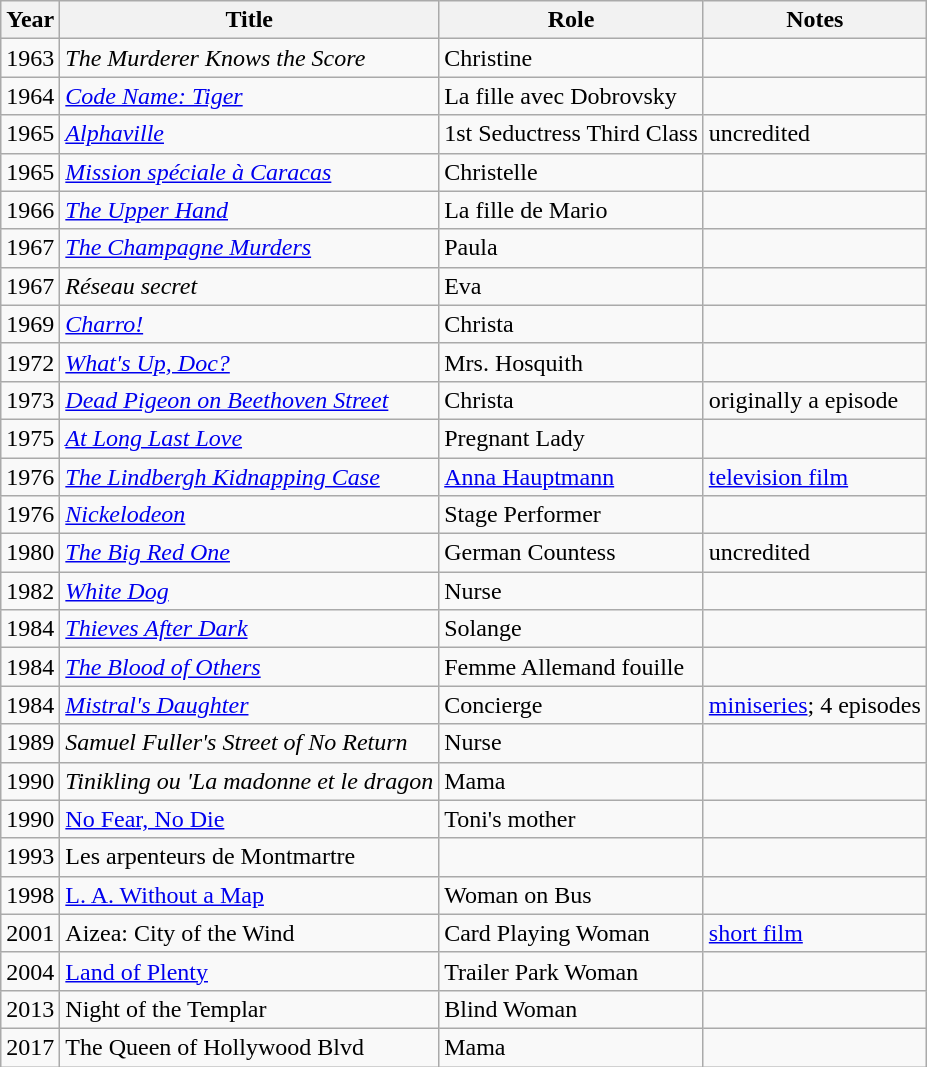<table class="wikitable sortable">
<tr>
<th>Year</th>
<th>Title</th>
<th>Role</th>
<th>Notes</th>
</tr>
<tr>
<td>1963</td>
<td><em>The Murderer Knows the Score</em></td>
<td>Christine</td>
<td></td>
</tr>
<tr>
<td>1964</td>
<td><em><a href='#'>Code Name: Tiger</a></em></td>
<td>La fille avec Dobrovsky</td>
<td></td>
</tr>
<tr>
<td>1965</td>
<td><em><a href='#'>Alphaville</a></em></td>
<td>1st Seductress Third Class</td>
<td>uncredited</td>
</tr>
<tr>
<td>1965</td>
<td><em><a href='#'>Mission spéciale à Caracas</a></em></td>
<td>Christelle</td>
<td></td>
</tr>
<tr>
<td>1966</td>
<td><em><a href='#'>The Upper Hand</a></em></td>
<td>La fille de Mario</td>
<td></td>
</tr>
<tr>
<td>1967</td>
<td><em><a href='#'>The Champagne Murders</a></em></td>
<td>Paula</td>
<td></td>
</tr>
<tr>
<td>1967</td>
<td><em>Réseau secret </em></td>
<td>Eva</td>
<td></td>
</tr>
<tr>
<td>1969</td>
<td><em><a href='#'>Charro!</a></em></td>
<td>Christa</td>
<td></td>
</tr>
<tr>
<td>1972</td>
<td><em><a href='#'>What's Up, Doc?</a></em></td>
<td>Mrs. Hosquith</td>
<td></td>
</tr>
<tr>
<td>1973</td>
<td><em><a href='#'>Dead Pigeon on Beethoven Street</a></em></td>
<td>Christa</td>
<td>originally a  episode</td>
</tr>
<tr>
<td>1975</td>
<td><em><a href='#'>At Long Last Love</a></em></td>
<td>Pregnant Lady</td>
<td></td>
</tr>
<tr>
<td>1976</td>
<td><em><a href='#'>The Lindbergh Kidnapping Case</a></em></td>
<td><a href='#'>Anna Hauptmann</a></td>
<td><a href='#'>television film</a></td>
</tr>
<tr>
<td>1976</td>
<td><em><a href='#'>Nickelodeon</a></em></td>
<td>Stage Performer</td>
<td></td>
</tr>
<tr>
<td>1980</td>
<td><em><a href='#'>The Big Red One</a></em></td>
<td>German Countess</td>
<td>uncredited</td>
</tr>
<tr>
<td>1982</td>
<td><em><a href='#'>White Dog</a></em></td>
<td>Nurse</td>
<td></td>
</tr>
<tr>
<td>1984</td>
<td><em><a href='#'>Thieves After Dark</a></em></td>
<td>Solange</td>
<td></td>
</tr>
<tr>
<td>1984</td>
<td><em><a href='#'>The Blood of Others</a></em></td>
<td>Femme Allemand fouille</td>
<td></td>
</tr>
<tr>
<td>1984</td>
<td><em><a href='#'>Mistral's Daughter</a></em></td>
<td>Concierge</td>
<td><a href='#'>miniseries</a>; 4 episodes</td>
</tr>
<tr>
<td>1989</td>
<td><em>Samuel Fuller's Street of No Return </em></td>
<td>Nurse</td>
<td></td>
</tr>
<tr>
<td>1990</td>
<td><em>Tinikling ou 'La madonne et le dragon<strong></td>
<td>Mama</td>
<td></td>
</tr>
<tr>
<td>1990</td>
<td></em><a href='#'>No Fear, No Die</a><em></td>
<td>Toni's mother</td>
<td></td>
</tr>
<tr>
<td>1993</td>
<td></em>Les arpenteurs de Montmartre <em></td>
<td></td>
<td></td>
</tr>
<tr>
<td>1998</td>
<td></em><a href='#'>L. A. Without a Map</a><em></td>
<td>Woman on Bus</td>
<td></td>
</tr>
<tr>
<td>2001</td>
<td></em>Aizea: City of the Wind<em></td>
<td>Card Playing Woman</td>
<td><a href='#'>short film</a></td>
</tr>
<tr>
<td>2004</td>
<td></em><a href='#'>Land of Plenty</a><em></td>
<td>Trailer Park Woman</td>
<td></td>
</tr>
<tr>
<td>2013</td>
<td></em>Night of the Templar<em></td>
<td>Blind Woman</td>
<td></td>
</tr>
<tr>
<td>2017</td>
<td></em>The Queen of Hollywood Blvd<em></td>
<td>Mama</td>
<td></td>
</tr>
</table>
